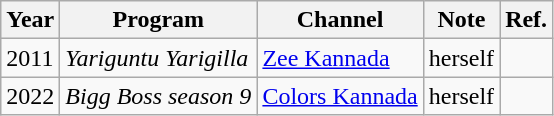<table class="wikitable">
<tr>
<th>Year</th>
<th>Program</th>
<th>Channel</th>
<th>Note</th>
<th>Ref.</th>
</tr>
<tr>
<td>2011</td>
<td><em>Yariguntu Yarigilla</em></td>
<td><a href='#'>Zee Kannada</a></td>
<td>herself</td>
<td></td>
</tr>
<tr>
<td>2022</td>
<td><em>Bigg Boss season 9</em></td>
<td><a href='#'>Colors Kannada</a></td>
<td>herself</td>
<td><br></td>
</tr>
</table>
